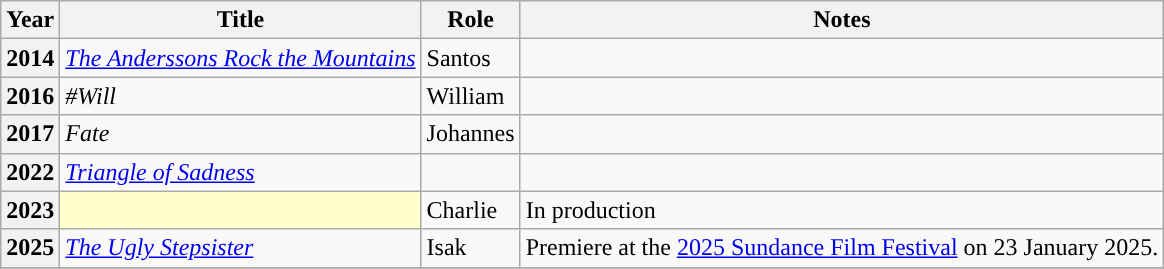<table class="wikitable plainrowheaders sortable">
<tr>
<th scope="col">Year</th>
<th scope="col">Title</th>
<th scope="col" class="unsortable">Role</th>
<th scope="col" class="unsortable">Notes</th>
</tr>
<tr>
<th scope="row">2014</th>
<td data-sort-value="Anderssons Rock The Mountains, The"><em><a href='#'>The Anderssons Rock the Mountains</a></em></td>
<td>Santos</td>
<td></td>
</tr>
<tr>
<th scope="row">2016</th>
<td><em>#Will</em></td>
<td>William</td>
<td></td>
</tr>
<tr>
<th scope="row">2017</th>
<td><em>Fate</em></td>
<td>Johannes</td>
<td></td>
</tr>
<tr>
<th scope="row">2022</th>
<td><em><a href='#'>Triangle of Sadness</a></em></td>
<td></td>
<td></td>
</tr>
<tr>
<th scope="row">2023</th>
<td style="background:#ffc" data-sort-value="Sista Race, Ett"> </td>
<td>Charlie</td>
<td>In production</td>
</tr>
<tr>
<th scope="row">2025</th>
<td><em><a href='#'>The Ugly Stepsister</a></em></td>
<td>Isak</td>
<td>Premiere at the <a href='#'>2025 Sundance Film Festival</a> on 23 January 2025.</td>
</tr>
<tr>
</tr>
</table>
